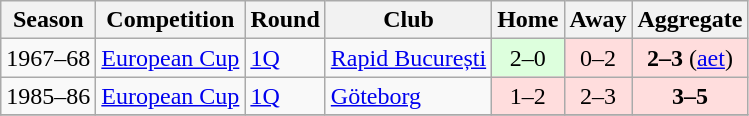<table class="wikitable" style="text-align:left">
<tr>
<th>Season</th>
<th>Competition</th>
<th>Round</th>
<th>Club</th>
<th>Home</th>
<th>Away</th>
<th>Aggregate</th>
</tr>
<tr>
<td rowspan="1">1967–68</td>
<td><a href='#'>European Cup</a></td>
<td><a href='#'>1Q</a></td>
<td> <a href='#'>Rapid București</a></td>
<td bgcolor="#ddffdd" style="text-align:center;">2–0</td>
<td bgcolor="#ffdddd" style="text-align:center;">0–2</td>
<td bgcolor="#ffdddd" style="text-align:center;"><strong>2–3</strong> (<a href='#'>aet</a>)</td>
</tr>
<tr>
<td rowspan="1">1985–86</td>
<td><a href='#'>European Cup</a></td>
<td><a href='#'>1Q</a></td>
<td> <a href='#'>Göteborg</a></td>
<td bgcolor="#ffdddd" style="text-align:center;">1–2</td>
<td bgcolor="#ffdddd" style="text-align:center;">2–3</td>
<td bgcolor="#ffdddd" style="text-align:center;"><strong>3–5</strong></td>
</tr>
<tr>
</tr>
</table>
